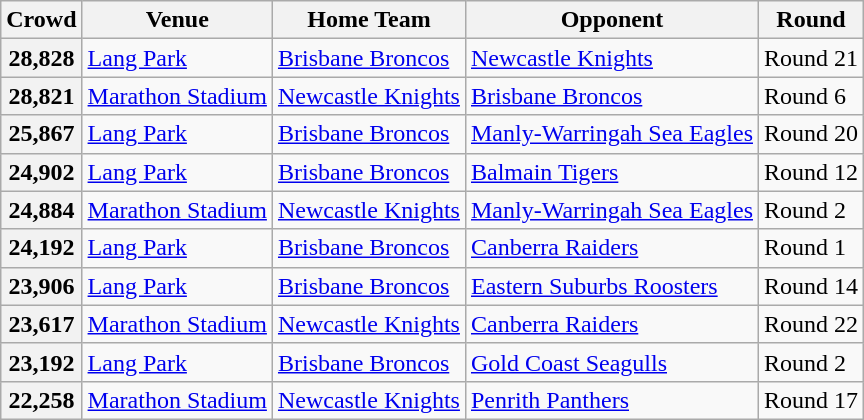<table class="wikitable" style="text-align:left;">
<tr>
<th>Crowd</th>
<th>Venue</th>
<th>Home Team</th>
<th>Opponent</th>
<th>Round</th>
</tr>
<tr>
<th>28,828</th>
<td><a href='#'>Lang Park</a></td>
<td> <a href='#'>Brisbane Broncos</a></td>
<td> <a href='#'>Newcastle Knights</a></td>
<td>Round 21</td>
</tr>
<tr>
<th>28,821</th>
<td><a href='#'>Marathon Stadium</a></td>
<td> <a href='#'>Newcastle Knights</a></td>
<td> <a href='#'>Brisbane Broncos</a></td>
<td>Round 6</td>
</tr>
<tr>
<th>25,867</th>
<td><a href='#'>Lang Park</a></td>
<td> <a href='#'>Brisbane Broncos</a></td>
<td> <a href='#'>Manly-Warringah Sea Eagles</a></td>
<td>Round 20</td>
</tr>
<tr>
<th>24,902</th>
<td><a href='#'>Lang Park</a></td>
<td> <a href='#'>Brisbane Broncos</a></td>
<td> <a href='#'>Balmain Tigers</a></td>
<td>Round 12</td>
</tr>
<tr>
<th>24,884</th>
<td><a href='#'>Marathon Stadium</a></td>
<td> <a href='#'>Newcastle Knights</a></td>
<td> <a href='#'>Manly-Warringah Sea Eagles</a></td>
<td>Round 2</td>
</tr>
<tr>
<th>24,192</th>
<td><a href='#'>Lang Park</a></td>
<td> <a href='#'>Brisbane Broncos</a></td>
<td> <a href='#'>Canberra Raiders</a></td>
<td>Round 1</td>
</tr>
<tr>
<th>23,906</th>
<td><a href='#'>Lang Park</a></td>
<td> <a href='#'>Brisbane Broncos</a></td>
<td> <a href='#'>Eastern Suburbs Roosters</a></td>
<td>Round 14</td>
</tr>
<tr>
<th>23,617</th>
<td><a href='#'>Marathon Stadium</a></td>
<td> <a href='#'>Newcastle Knights</a></td>
<td> <a href='#'>Canberra Raiders</a></td>
<td>Round 22</td>
</tr>
<tr>
<th>23,192</th>
<td><a href='#'>Lang Park</a></td>
<td> <a href='#'>Brisbane Broncos</a></td>
<td> <a href='#'>Gold Coast Seagulls</a></td>
<td>Round 2</td>
</tr>
<tr>
<th>22,258</th>
<td><a href='#'>Marathon Stadium</a></td>
<td> <a href='#'>Newcastle Knights</a></td>
<td> <a href='#'>Penrith Panthers</a></td>
<td>Round 17</td>
</tr>
</table>
